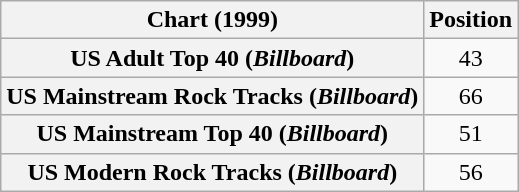<table class="wikitable sortable plainrowheaders" style="text-align:center">
<tr>
<th>Chart (1999)</th>
<th>Position</th>
</tr>
<tr>
<th scope="row">US Adult Top 40 (<em>Billboard</em>)</th>
<td>43</td>
</tr>
<tr>
<th scope="row">US Mainstream Rock Tracks (<em>Billboard</em>)</th>
<td>66</td>
</tr>
<tr>
<th scope="row">US Mainstream Top 40 (<em>Billboard</em>)</th>
<td>51</td>
</tr>
<tr>
<th scope="row">US Modern Rock Tracks (<em>Billboard</em>)</th>
<td>56</td>
</tr>
</table>
